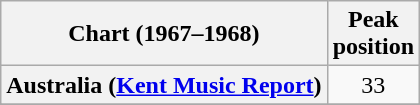<table class="wikitable sortable plainrowheaders" style="text-align:center">
<tr>
<th scope="col">Chart (1967–1968)</th>
<th scope="col">Peak<br>position</th>
</tr>
<tr>
<th scope="row">Australia (<a href='#'>Kent Music Report</a>)</th>
<td>33</td>
</tr>
<tr>
</tr>
<tr>
</tr>
<tr>
</tr>
</table>
